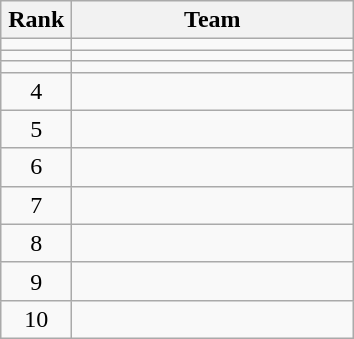<table class="wikitable" style="text-align: center;">
<tr>
<th width=40>Rank</th>
<th width=180>Team</th>
</tr>
<tr>
<td></td>
<td align=left></td>
</tr>
<tr>
<td></td>
<td align=left></td>
</tr>
<tr>
<td></td>
<td align=left></td>
</tr>
<tr>
<td>4</td>
<td align=left></td>
</tr>
<tr>
<td>5</td>
<td align=left></td>
</tr>
<tr>
<td>6</td>
<td align=left></td>
</tr>
<tr>
<td>7</td>
<td align=left></td>
</tr>
<tr>
<td>8</td>
<td align=left></td>
</tr>
<tr>
<td>9</td>
<td align=left></td>
</tr>
<tr>
<td>10</td>
<td align=left></td>
</tr>
</table>
